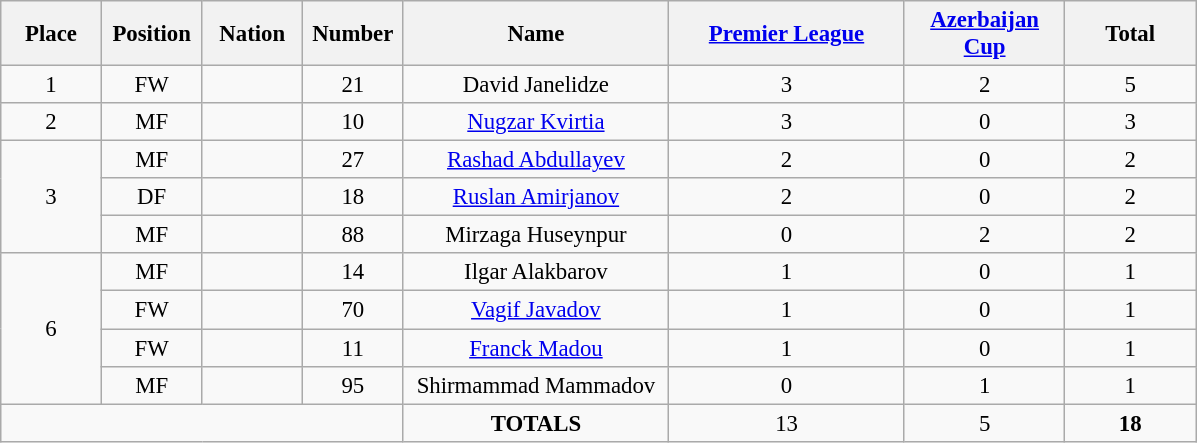<table class="wikitable" style="font-size: 95%; text-align: center;">
<tr>
<th width=60>Place</th>
<th width=60>Position</th>
<th width=60>Nation</th>
<th width=60>Number</th>
<th width=170>Name</th>
<th width=150><a href='#'>Premier League</a></th>
<th width=100><a href='#'>Azerbaijan Cup</a></th>
<th width=80>Total</th>
</tr>
<tr>
<td>1</td>
<td>FW</td>
<td></td>
<td>21</td>
<td>David Janelidze</td>
<td>3</td>
<td>2</td>
<td>5</td>
</tr>
<tr>
<td>2</td>
<td>MF</td>
<td></td>
<td>10</td>
<td><a href='#'>Nugzar Kvirtia</a></td>
<td>3</td>
<td>0</td>
<td>3</td>
</tr>
<tr>
<td rowspan="3">3</td>
<td>MF</td>
<td></td>
<td>27</td>
<td><a href='#'>Rashad Abdullayev</a></td>
<td>2</td>
<td>0</td>
<td>2</td>
</tr>
<tr>
<td>DF</td>
<td></td>
<td>18</td>
<td><a href='#'>Ruslan Amirjanov</a></td>
<td>2</td>
<td>0</td>
<td>2</td>
</tr>
<tr>
<td>MF</td>
<td></td>
<td>88</td>
<td>Mirzaga Huseynpur</td>
<td>0</td>
<td>2</td>
<td>2</td>
</tr>
<tr>
<td rowspan="4">6</td>
<td>MF</td>
<td></td>
<td>14</td>
<td>Ilgar Alakbarov</td>
<td>1</td>
<td>0</td>
<td>1</td>
</tr>
<tr>
<td>FW</td>
<td></td>
<td>70</td>
<td><a href='#'>Vagif Javadov</a></td>
<td>1</td>
<td>0</td>
<td>1</td>
</tr>
<tr>
<td>FW</td>
<td></td>
<td>11</td>
<td><a href='#'>Franck Madou</a></td>
<td>1</td>
<td>0</td>
<td>1</td>
</tr>
<tr>
<td>MF</td>
<td></td>
<td>95</td>
<td>Shirmammad Mammadov</td>
<td>0</td>
<td>1</td>
<td>1</td>
</tr>
<tr>
<td colspan="4"></td>
<td><strong>TOTALS</strong></td>
<td>13</td>
<td>5</td>
<td><strong>18</strong></td>
</tr>
</table>
